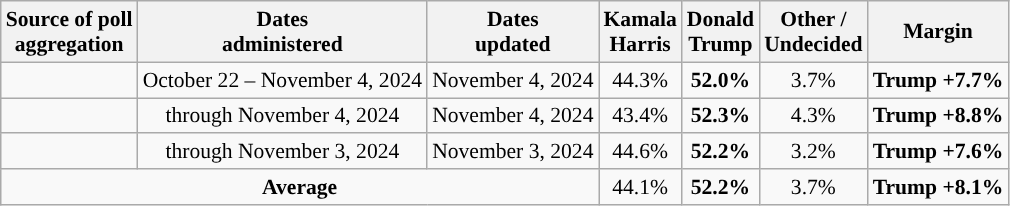<table class="wikitable sortable" style="text-align:center;font-size:90%;line-height:17px">
<tr>
<th>Source of poll<br>aggregation</th>
<th>Dates<br>administered</th>
<th>Dates<br>updated</th>
<th class="unsortable">Kamala<br>Harris<br><small></small></th>
<th class="unsortable">Donald<br>Trump<br><small></small></th>
<th>Other /<br>Undecided<br></th>
<th>Margin</th>
</tr>
<tr>
<td></td>
<td>October 22 – November 4, 2024</td>
<td>November 4, 2024</td>
<td>44.3%</td>
<td style="background-color:"><strong>52.0%</strong></td>
<td>3.7%</td>
<td style="background-color:"><strong>Trump +7.7%</strong></td>
</tr>
<tr>
<td></td>
<td>through November 4, 2024</td>
<td>November 4, 2024</td>
<td>43.4%</td>
<td style="background-color:"><strong>52.3%</strong></td>
<td>4.3%</td>
<td style="background-color:"><strong>Trump +8.8%</strong></td>
</tr>
<tr>
<td></td>
<td>through November 3, 2024</td>
<td>November 3, 2024</td>
<td>44.6%</td>
<td style="background-color:"><strong>52.2%</strong></td>
<td>3.2%</td>
<td style="background-color:"><strong>Trump +7.6%</strong></td>
</tr>
<tr>
<td colspan="3"><strong>Average</strong></td>
<td>44.1%</td>
<td style="background-color:"><strong>52.2%</strong></td>
<td>3.7%</td>
<td style="background-color:"><strong>Trump +8.1%</strong></td>
</tr>
</table>
